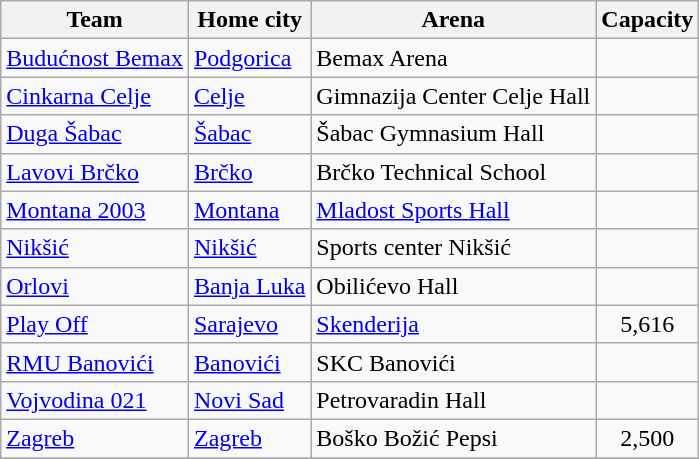<table class="wikitable sortable">
<tr>
<th>Team</th>
<th>Home city</th>
<th>Arena</th>
<th>Capacity</th>
</tr>
<tr>
<td><a href='#'>Budućnost Bemax</a></td>
<td><a href='#'>Podgorica</a></td>
<td>Bemax Arena</td>
<td style="text-align:center"></td>
</tr>
<tr>
<td><a href='#'>Cinkarna Celje</a></td>
<td><a href='#'>Celje</a></td>
<td>Gimnazija Center Celje Hall</td>
<td style="text-align:center"></td>
</tr>
<tr>
<td><a href='#'>Duga Šabac</a></td>
<td><a href='#'>Šabac</a></td>
<td>Šabac Gymnasium Hall</td>
<td style="text-align:center"></td>
</tr>
<tr>
<td><a href='#'>Lavovi Brčko</a></td>
<td><a href='#'>Brčko</a></td>
<td>Brčko Technical School</td>
<td style="text-align:center"></td>
</tr>
<tr>
<td><a href='#'>Montana 2003</a></td>
<td><a href='#'>Montana</a></td>
<td><a href='#'>Mladost Sports Hall</a></td>
<td style="text-align:center"></td>
</tr>
<tr>
<td><a href='#'>Nikšić</a></td>
<td><a href='#'>Nikšić</a></td>
<td>Sports center Nikšić</td>
<td style="text-align:center"></td>
</tr>
<tr>
<td><a href='#'>Orlovi</a></td>
<td><a href='#'>Banja Luka</a></td>
<td>Obilićevo Hall</td>
<td style="text-align:center"></td>
</tr>
<tr>
<td><a href='#'>Play Off</a></td>
<td><a href='#'>Sarajevo</a></td>
<td><a href='#'>Skenderija</a></td>
<td style="text-align:center">5,616</td>
</tr>
<tr>
<td><a href='#'>RMU Banovići</a></td>
<td><a href='#'>Banovići</a></td>
<td>SKC Banovići</td>
<td style="text-align:center"></td>
</tr>
<tr>
<td><a href='#'>Vojvodina 021</a></td>
<td><a href='#'>Novi Sad</a></td>
<td>Petrovaradin Hall</td>
<td style="text-align:center"></td>
</tr>
<tr>
<td><a href='#'>Zagreb</a></td>
<td><a href='#'>Zagreb</a></td>
<td>Boško Božić Pepsi</td>
<td style="text-align:center">2,500</td>
</tr>
<tr>
</tr>
</table>
